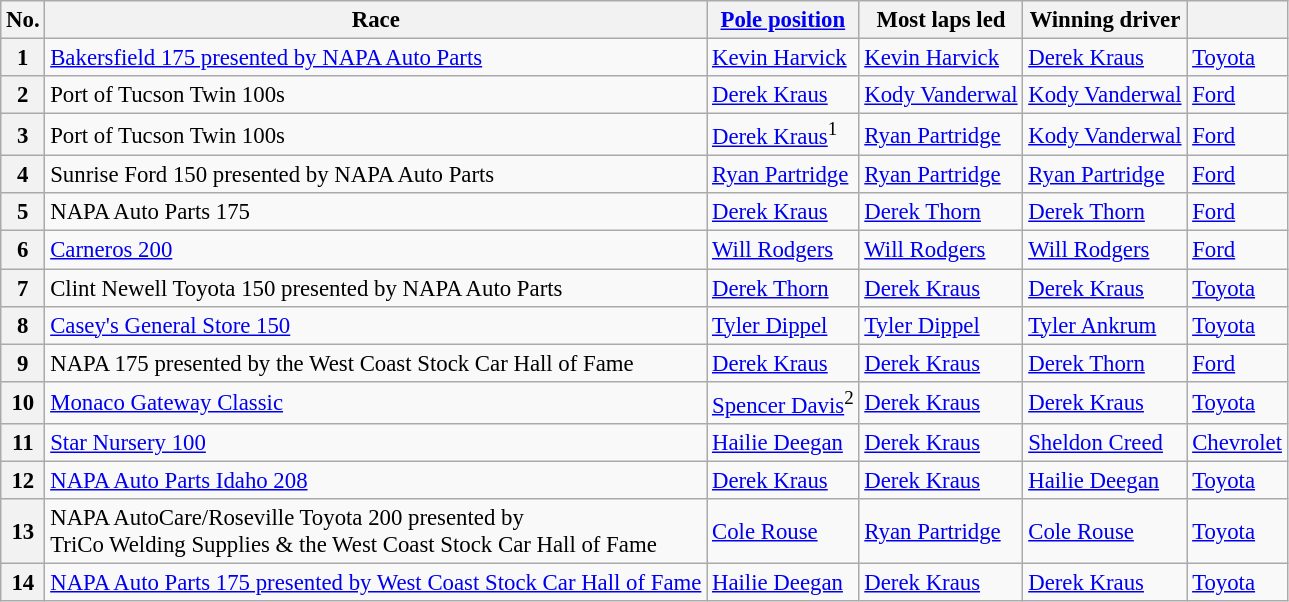<table class="wikitable sortable" style="font-size:95%">
<tr>
<th>No.</th>
<th>Race</th>
<th><a href='#'>Pole position</a></th>
<th>Most laps led</th>
<th>Winning driver</th>
<th></th>
</tr>
<tr>
<th>1</th>
<td><a href='#'>Bakersfield 175 presented by NAPA Auto Parts</a></td>
<td><a href='#'>Kevin Harvick</a></td>
<td><a href='#'>Kevin Harvick</a></td>
<td><a href='#'>Derek Kraus</a></td>
<td><a href='#'>Toyota</a></td>
</tr>
<tr>
<th>2</th>
<td>Port of Tucson Twin 100s</td>
<td><a href='#'>Derek Kraus</a></td>
<td><a href='#'>Kody Vanderwal</a></td>
<td><a href='#'>Kody Vanderwal</a></td>
<td><a href='#'>Ford</a></td>
</tr>
<tr>
<th>3</th>
<td>Port of Tucson Twin 100s</td>
<td><a href='#'>Derek Kraus</a><sup>1</sup></td>
<td><a href='#'>Ryan Partridge</a></td>
<td><a href='#'>Kody Vanderwal</a></td>
<td><a href='#'>Ford</a></td>
</tr>
<tr>
<th>4</th>
<td>Sunrise Ford 150 presented by NAPA Auto Parts</td>
<td><a href='#'>Ryan Partridge</a></td>
<td><a href='#'>Ryan Partridge</a></td>
<td><a href='#'>Ryan Partridge</a></td>
<td><a href='#'>Ford</a></td>
</tr>
<tr>
<th>5</th>
<td>NAPA Auto Parts 175</td>
<td><a href='#'>Derek Kraus</a></td>
<td><a href='#'>Derek Thorn</a></td>
<td><a href='#'>Derek Thorn</a></td>
<td><a href='#'>Ford</a></td>
</tr>
<tr>
<th>6</th>
<td><a href='#'>Carneros 200</a></td>
<td><a href='#'>Will Rodgers</a></td>
<td><a href='#'>Will Rodgers</a></td>
<td><a href='#'>Will Rodgers</a></td>
<td><a href='#'>Ford</a></td>
</tr>
<tr>
<th>7</th>
<td>Clint Newell Toyota 150 presented by NAPA Auto Parts</td>
<td><a href='#'>Derek Thorn</a></td>
<td><a href='#'>Derek Kraus</a></td>
<td><a href='#'>Derek Kraus</a></td>
<td><a href='#'>Toyota</a></td>
</tr>
<tr>
<th>8</th>
<td><a href='#'>Casey's General Store 150</a></td>
<td><a href='#'>Tyler Dippel</a></td>
<td><a href='#'>Tyler Dippel</a></td>
<td><a href='#'>Tyler Ankrum</a></td>
<td><a href='#'>Toyota</a></td>
</tr>
<tr>
<th>9</th>
<td>NAPA 175 presented by the West Coast Stock Car Hall of Fame</td>
<td><a href='#'>Derek Kraus</a></td>
<td><a href='#'>Derek Kraus</a></td>
<td><a href='#'>Derek Thorn</a></td>
<td><a href='#'>Ford</a></td>
</tr>
<tr>
<th>10</th>
<td><a href='#'>Monaco Gateway Classic</a></td>
<td><a href='#'>Spencer Davis</a><sup>2</sup></td>
<td><a href='#'>Derek Kraus</a></td>
<td><a href='#'>Derek Kraus</a></td>
<td><a href='#'>Toyota</a></td>
</tr>
<tr>
<th>11</th>
<td><a href='#'>Star Nursery 100</a></td>
<td><a href='#'>Hailie Deegan</a></td>
<td><a href='#'>Derek Kraus</a></td>
<td><a href='#'>Sheldon Creed</a></td>
<td><a href='#'>Chevrolet</a></td>
</tr>
<tr>
<th>12</th>
<td><a href='#'>NAPA Auto Parts Idaho 208</a></td>
<td><a href='#'>Derek Kraus</a></td>
<td><a href='#'>Derek Kraus</a></td>
<td><a href='#'>Hailie Deegan</a></td>
<td><a href='#'>Toyota</a></td>
</tr>
<tr>
<th>13</th>
<td>NAPA AutoCare/Roseville Toyota 200 presented by<br>TriCo Welding Supplies & the West Coast Stock Car Hall of Fame</td>
<td><a href='#'>Cole Rouse</a></td>
<td><a href='#'>Ryan Partridge</a></td>
<td><a href='#'>Cole Rouse</a></td>
<td><a href='#'>Toyota</a></td>
</tr>
<tr>
<th>14</th>
<td><a href='#'>NAPA Auto Parts 175 presented by West Coast Stock Car Hall of Fame</a></td>
<td><a href='#'>Hailie Deegan</a></td>
<td><a href='#'>Derek Kraus</a></td>
<td><a href='#'>Derek Kraus</a></td>
<td><a href='#'>Toyota</a></td>
</tr>
</table>
